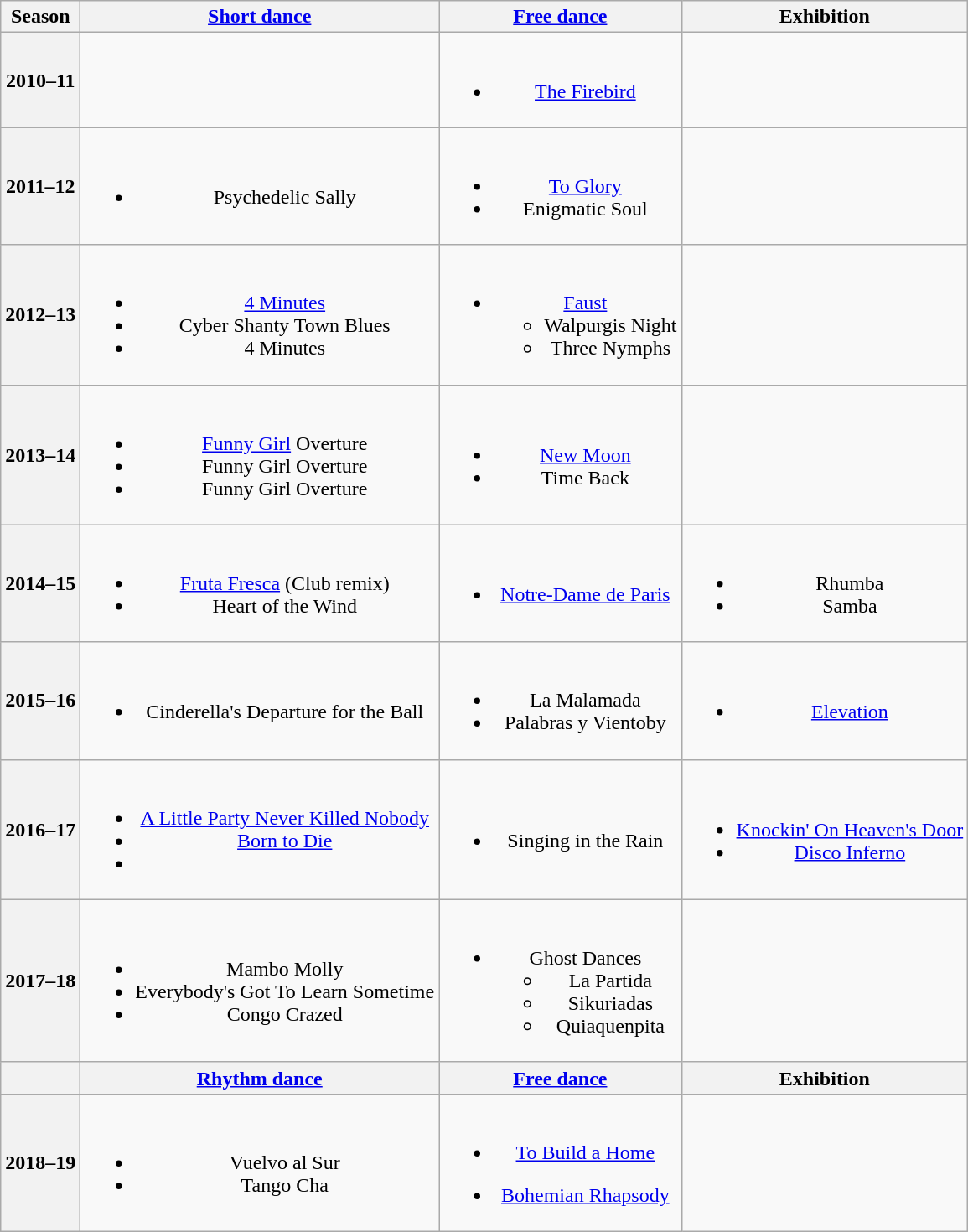<table class="wikitable" style="text-align:center">
<tr>
<th>Season</th>
<th><a href='#'>Short dance</a></th>
<th><a href='#'>Free dance</a></th>
<th>Exhibition</th>
</tr>
<tr>
<th>2010–11 <br> </th>
<td></td>
<td><br><ul><li><a href='#'>The Firebird</a> <br></li></ul></td>
<td></td>
</tr>
<tr>
<th>2011–12 <br> </th>
<td><br><ul><li>Psychedelic Sally <br></li></ul></td>
<td><br><ul><li><a href='#'>To Glory</a> <br></li><li>Enigmatic Soul <br></li></ul></td>
<td></td>
</tr>
<tr>
<th>2012–13 <br> </th>
<td><br><ul><li> <a href='#'>4 Minutes</a> <br></li><li> Cyber Shanty Town Blues<br></li><li> 4 Minutes <br></li></ul></td>
<td><br><ul><li><a href='#'>Faust</a> <br><ul><li>Walpurgis Night</li><li>Three Nymphs</li></ul></li></ul></td>
<td></td>
</tr>
<tr>
<th>2013–14 <br> </th>
<td><br><ul><li> <a href='#'>Funny Girl</a> Overture <br></li><li> Funny Girl Overture</li><li> Funny Girl Overture</li></ul></td>
<td><br><ul><li><a href='#'>New Moon</a> <br></li><li>Time Back <br></li></ul></td>
<td></td>
</tr>
<tr>
<th>2014–15 <br> </th>
<td><br><ul><li> <a href='#'>Fruta Fresca</a> (Club remix) <br></li><li> Heart of the Wind <br></li></ul></td>
<td><br><ul><li><a href='#'>Notre-Dame de Paris</a> <br></li></ul></td>
<td><br><ul><li>Rhumba</li><li>Samba</li></ul></td>
</tr>
<tr>
<th>2015–16 <br> </th>
<td><br><ul><li> Cinderella's Departure for the Ball <br></li></ul></td>
<td><br><ul><li>La Malamada</li><li>Palabras y Vientoby <br></li></ul></td>
<td><br><ul><li><a href='#'>Elevation</a> <br></li></ul></td>
</tr>
<tr>
<th>2016–17 <br> </th>
<td><br><ul><li> <a href='#'>A Little Party Never Killed Nobody</a> <br></li><li> <a href='#'>Born to Die</a> <br></li><li></li></ul></td>
<td><br><ul><li>Singing in the Rain <br></li></ul></td>
<td><br><ul><li><a href='#'>Knockin' On Heaven's Door</a> <br> </li><li><a href='#'>Disco Inferno</a> <br> </li></ul></td>
</tr>
<tr>
<th>2017–18 <br> </th>
<td><br><ul><li> Mambo Molly <br></li><li> Everybody's Got To Learn Sometime <br></li><li> Congo Crazed <br></li></ul></td>
<td><br><ul><li>Ghost Dances<ul><li>La Partida <br></li><li>Sikuriadas <br></li><li>Quiaquenpita <br></li></ul></li></ul></td>
<td></td>
</tr>
<tr>
<th></th>
<th><a href='#'>Rhythm dance</a></th>
<th><a href='#'>Free dance</a></th>
<th>Exhibition</th>
</tr>
<tr>
<th>2018–19 <br> </th>
<td><br><ul><li> Vuelvo al Sur <br></li><li> Tango Cha <br></li></ul></td>
<td><br><ul><li><a href='#'>To Build a Home</a> <br></li></ul><ul><li><a href='#'>Bohemian Rhapsody</a> <br></li></ul></td>
<td></td>
</tr>
</table>
